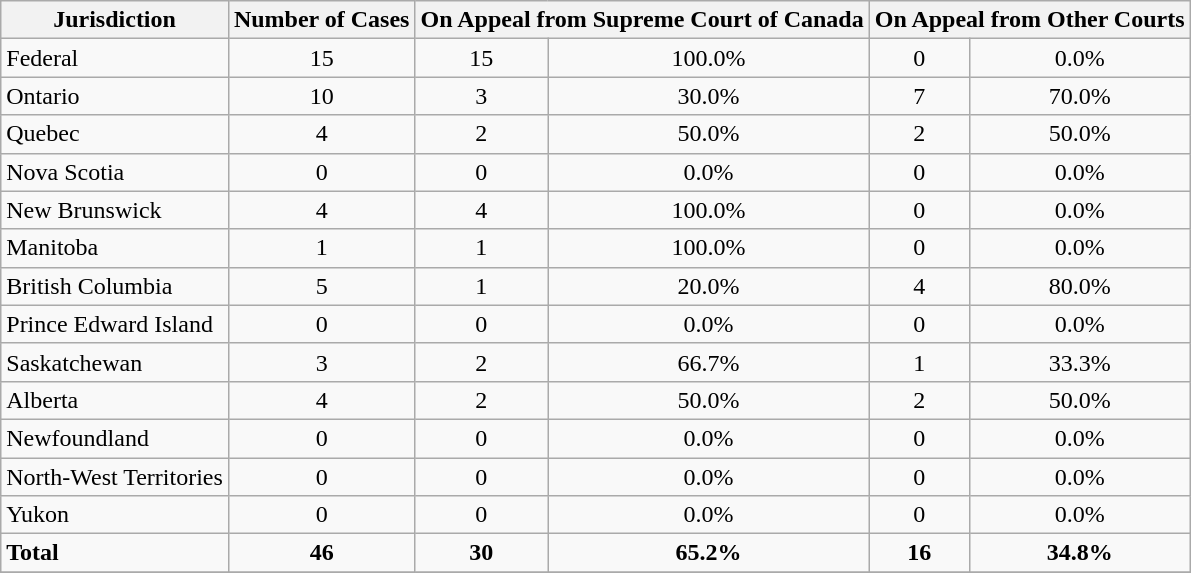<table class="wikitable sortable">
<tr>
<th>Jurisdiction</th>
<th>Number of Cases</th>
<th colspan="2">On Appeal from Supreme Court of Canada</th>
<th colspan="2">On Appeal from Other Courts</th>
</tr>
<tr>
<td>Federal</td>
<td style="text-align: center;">15</td>
<td style="text-align: center;">15</td>
<td style="text-align: center;">100.0%</td>
<td style="text-align: center;">0</td>
<td style="text-align: center;">0.0%</td>
</tr>
<tr>
<td>Ontario</td>
<td style="text-align: center;">10</td>
<td style="text-align: center;">3</td>
<td style="text-align: center;">30.0%</td>
<td style="text-align: center;">7</td>
<td style="text-align: center;">70.0%</td>
</tr>
<tr>
<td>Quebec</td>
<td style="text-align: center;">4</td>
<td style="text-align: center;">2</td>
<td style="text-align: center;">50.0%</td>
<td style="text-align: center;">2</td>
<td style="text-align: center;">50.0%</td>
</tr>
<tr>
<td>Nova Scotia</td>
<td style="text-align: center;">0</td>
<td style="text-align: center;">0</td>
<td style="text-align: center;">0.0%</td>
<td style="text-align: center;">0</td>
<td style="text-align: center;">0.0%</td>
</tr>
<tr>
<td>New Brunswick</td>
<td style="text-align: center;">4</td>
<td style="text-align: center;">4</td>
<td style="text-align: center;">100.0%</td>
<td style="text-align: center;">0</td>
<td style="text-align: center;">0.0%</td>
</tr>
<tr>
<td>Manitoba</td>
<td style="text-align: center;">1</td>
<td style="text-align: center;">1</td>
<td style="text-align: center;">100.0%</td>
<td style="text-align: center;">0</td>
<td style="text-align: center;">0.0%</td>
</tr>
<tr>
<td>British Columbia</td>
<td style="text-align: center;">5</td>
<td style="text-align: center;">1</td>
<td style="text-align: center;">20.0%</td>
<td style="text-align: center;">4</td>
<td style="text-align: center;">80.0%</td>
</tr>
<tr>
<td>Prince Edward Island</td>
<td style="text-align: center;">0</td>
<td style="text-align: center;">0</td>
<td style="text-align: center;">0.0%</td>
<td style="text-align: center;">0</td>
<td style="text-align: center;">0.0%</td>
</tr>
<tr>
<td>Saskatchewan</td>
<td style="text-align: center;">3</td>
<td style="text-align: center;">2</td>
<td style="text-align: center;">66.7%</td>
<td style="text-align: center;">1</td>
<td style="text-align: center;">33.3%</td>
</tr>
<tr>
<td>Alberta</td>
<td style="text-align: center;">4</td>
<td style="text-align: center;">2</td>
<td style="text-align: center;">50.0%</td>
<td style="text-align: center;">2</td>
<td style="text-align: center;">50.0%</td>
</tr>
<tr>
<td>Newfoundland</td>
<td style="text-align: center;">0</td>
<td style="text-align: center;">0</td>
<td style="text-align: center;">0.0%</td>
<td style="text-align: center;">0</td>
<td style="text-align: center;">0.0%</td>
</tr>
<tr>
<td>North-West Territories</td>
<td style="text-align: center;">0</td>
<td style="text-align: center;">0</td>
<td style="text-align: center;">0.0%</td>
<td style="text-align: center;">0</td>
<td style="text-align: center;">0.0%</td>
</tr>
<tr>
<td>Yukon</td>
<td style="text-align: center;">0</td>
<td style="text-align: center;">0</td>
<td style="text-align: center;">0.0%</td>
<td style="text-align: center;">0</td>
<td style="text-align: center;">0.0%</td>
</tr>
<tr>
<td><strong>Total</strong></td>
<td style="text-align: center;"><strong>46</strong></td>
<td style="text-align: center;"><strong>30</strong></td>
<td style="text-align: center;"><strong>65.2%</strong></td>
<td style="text-align: center;"><strong>16</strong></td>
<td style="text-align: center;"><strong>34.8%</strong></td>
</tr>
<tr>
</tr>
</table>
